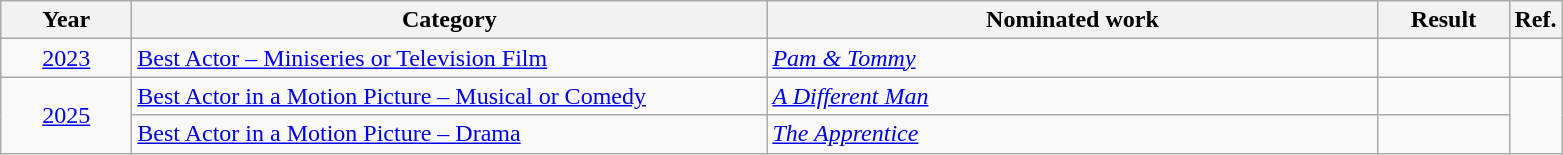<table class=wikitable>
<tr>
<th scope="col" style="width:5em;">Year</th>
<th scope="col" style="width:26em;">Category</th>
<th scope="col" style="width:25em;">Nominated work</th>
<th scope="col" style="width:5em;">Result</th>
<th>Ref.</th>
</tr>
<tr>
<td style="text-align:center;"><a href='#'>2023</a></td>
<td><a href='#'>Best Actor – Miniseries or Television Film</a></td>
<td><em><a href='#'>Pam & Tommy</a></em></td>
<td></td>
<td style="text-align:center;"></td>
</tr>
<tr>
<td style="text-align:center;", rowspan=2><a href='#'>2025</a></td>
<td><a href='#'>Best Actor in a Motion Picture – Musical or Comedy</a></td>
<td><em><a href='#'>A Different Man</a></em></td>
<td></td>
<td style="text-align:center;" rowspan=2></td>
</tr>
<tr>
<td><a href='#'>Best Actor in a Motion Picture – Drama</a></td>
<td><em><a href='#'>The Apprentice</a></em></td>
<td></td>
</tr>
</table>
